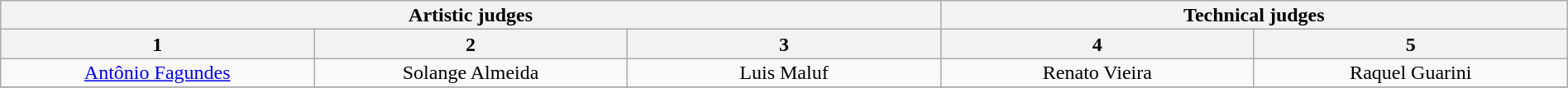<table class="wikitable" style="font-size:100%; line-height:16px; text-align:center" width="100%">
<tr TBA>
<th colspan=3>Artistic judges</th>
<th colspan=2>Technical judges</th>
</tr>
<tr>
<th width="20.0%">1</th>
<th width="20.0%">2</th>
<th width="20.0%">3</th>
<th width="20.0%">4</th>
<th width="20.0%">5</th>
</tr>
<tr>
<td><a href='#'>Antônio Fagundes</a></td>
<td>Solange Almeida</td>
<td>Luis Maluf</td>
<td>Renato Vieira</td>
<td>Raquel Guarini</td>
</tr>
<tr>
</tr>
</table>
